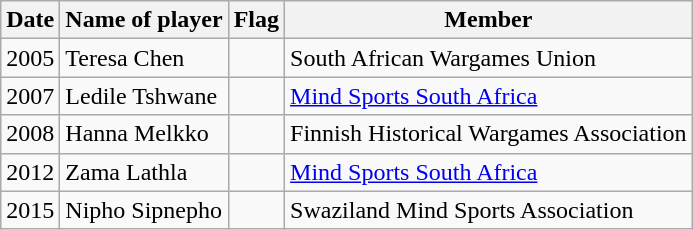<table class="wikitable">
<tr>
<th>Date</th>
<th>Name of player</th>
<th>Flag</th>
<th>Member</th>
</tr>
<tr>
<td>2005</td>
<td>Teresa Chen</td>
<td></td>
<td>South African Wargames Union</td>
</tr>
<tr>
<td>2007</td>
<td>Ledile Tshwane</td>
<td></td>
<td><a href='#'>Mind Sports South Africa</a></td>
</tr>
<tr>
<td>2008</td>
<td>Hanna Melkko</td>
<td></td>
<td>Finnish Historical Wargames Association</td>
</tr>
<tr>
<td>2012</td>
<td>Zama Lathla</td>
<td></td>
<td><a href='#'>Mind Sports South Africa</a></td>
</tr>
<tr>
<td>2015</td>
<td>Nipho Sipnepho</td>
<td></td>
<td>Swaziland Mind Sports Association</td>
</tr>
</table>
